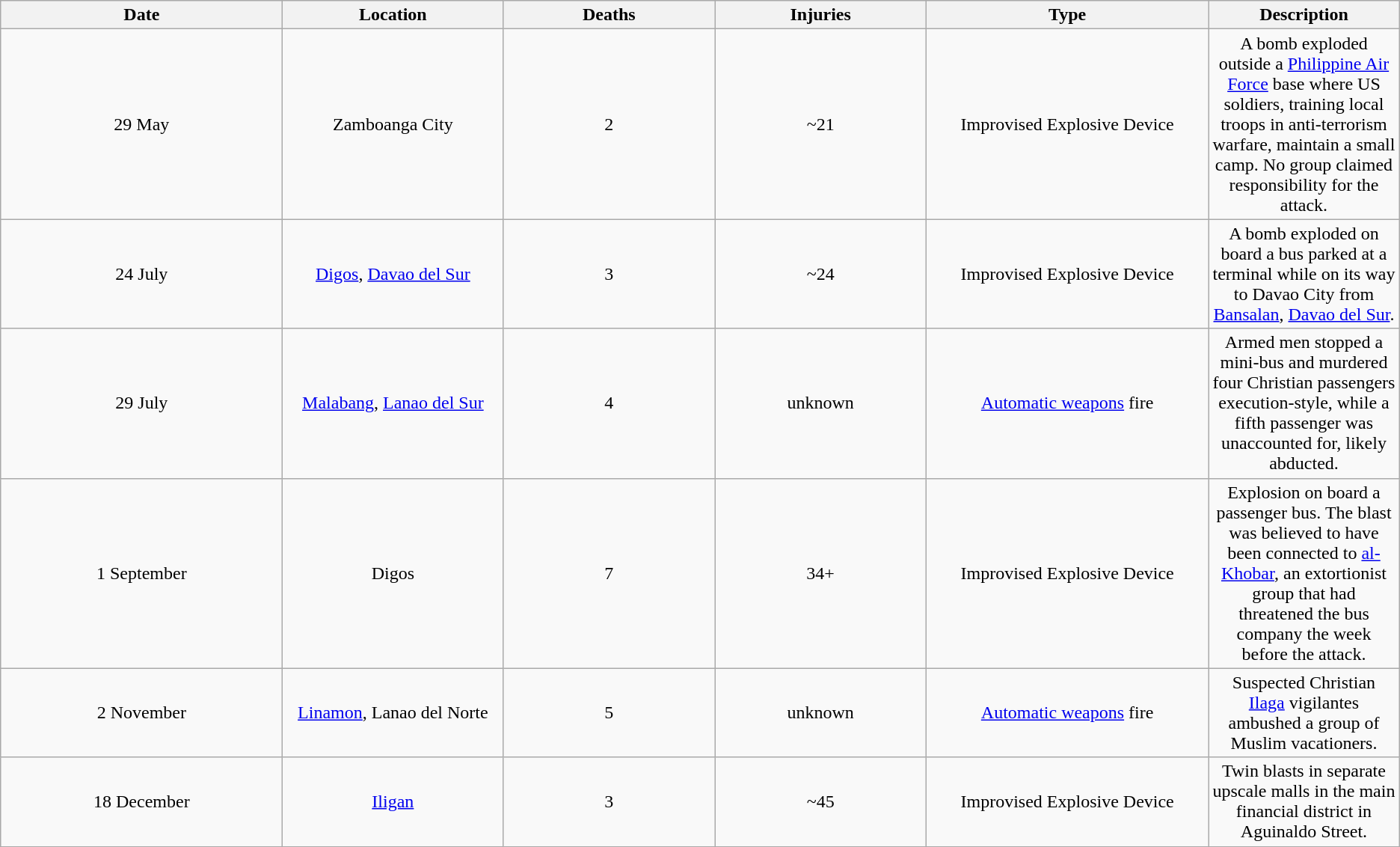<table class="wikitable sortable" style="text-align: center;">
<tr>
<th width="8%">Date</th>
<th width="6%">Location</th>
<th width="6%">Deaths</th>
<th width="6%">Injuries</th>
<th width="8%">Type</th>
<th width="4%">Description</th>
</tr>
<tr>
<td>29 May</td>
<td>Zamboanga City</td>
<td>2</td>
<td>~21</td>
<td>Improvised Explosive Device</td>
<td>A bomb exploded outside a <a href='#'>Philippine Air Force</a> base where US soldiers, training local troops in anti-terrorism warfare, maintain a small camp. No group claimed responsibility for the attack.</td>
</tr>
<tr>
<td>24 July</td>
<td><a href='#'>Digos</a>, <a href='#'>Davao del Sur</a></td>
<td>3</td>
<td>~24</td>
<td>Improvised Explosive Device</td>
<td>A bomb exploded on board a bus parked at a terminal while on its way to Davao City from <a href='#'>Bansalan</a>, <a href='#'>Davao del Sur</a>.</td>
</tr>
<tr>
<td>29 July</td>
<td><a href='#'>Malabang</a>, <a href='#'>Lanao del Sur</a></td>
<td>4</td>
<td>unknown</td>
<td><a href='#'>Automatic weapons</a> fire</td>
<td>Armed men stopped a mini-bus and murdered four Christian passengers execution-style, while a fifth passenger was unaccounted for, likely abducted.</td>
</tr>
<tr>
<td>1 September</td>
<td>Digos</td>
<td>7</td>
<td>34+</td>
<td>Improvised Explosive Device</td>
<td>Explosion on board a passenger bus. The blast was believed to have been connected to <a href='#'>al-Khobar</a>, an extortionist group that had threatened the bus company the week before the attack.</td>
</tr>
<tr>
<td>2 November</td>
<td><a href='#'>Linamon</a>, Lanao del Norte</td>
<td>5</td>
<td>unknown</td>
<td><a href='#'>Automatic weapons</a> fire</td>
<td>Suspected Christian <a href='#'>Ilaga</a> vigilantes ambushed a group of Muslim vacationers.</td>
</tr>
<tr>
<td>18 December</td>
<td><a href='#'>Iligan</a></td>
<td>3</td>
<td>~45</td>
<td>Improvised Explosive Device</td>
<td>Twin blasts in separate upscale malls in the main financial district in Aguinaldo Street.</td>
</tr>
</table>
